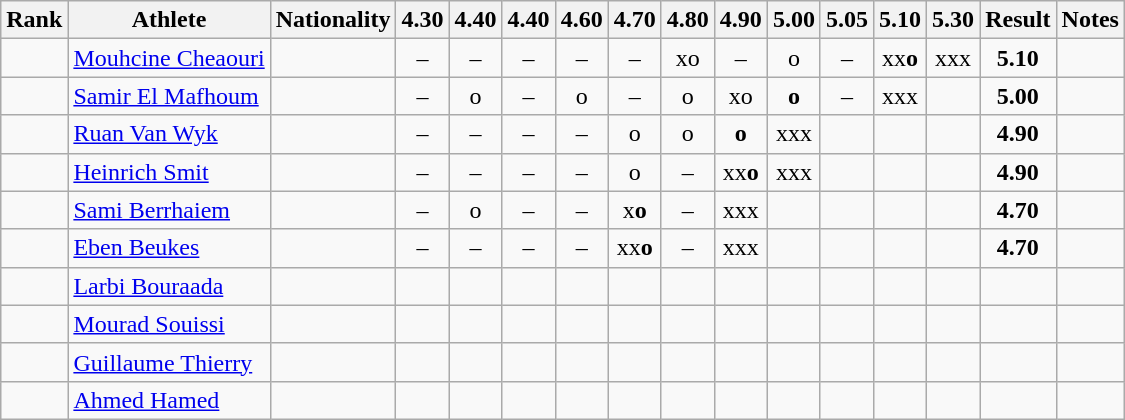<table class="wikitable sortable" style="text-align:center">
<tr>
<th>Rank</th>
<th>Athlete</th>
<th>Nationality</th>
<th>4.30</th>
<th>4.40</th>
<th>4.40</th>
<th>4.60</th>
<th>4.70</th>
<th>4.80</th>
<th>4.90</th>
<th>5.00</th>
<th>5.05</th>
<th>5.10</th>
<th>5.30</th>
<th>Result</th>
<th>Notes</th>
</tr>
<tr>
<td></td>
<td align=left><a href='#'>Mouhcine Cheaouri</a></td>
<td align=left></td>
<td>–</td>
<td>–</td>
<td>–</td>
<td>–</td>
<td>–</td>
<td>xo</td>
<td>–</td>
<td>o</td>
<td>–</td>
<td>xx<strong>o</strong></td>
<td>xxx</td>
<td><strong>5.10</strong></td>
<td></td>
</tr>
<tr>
<td></td>
<td align=left><a href='#'>Samir El Mafhoum</a></td>
<td align=left></td>
<td>–</td>
<td>o</td>
<td>–</td>
<td>o</td>
<td>–</td>
<td>o</td>
<td>xo</td>
<td><strong>o</strong></td>
<td>–</td>
<td>xxx</td>
<td></td>
<td><strong>5.00</strong></td>
<td></td>
</tr>
<tr>
<td></td>
<td align=left><a href='#'>Ruan Van Wyk</a></td>
<td align=left></td>
<td>–</td>
<td>–</td>
<td>–</td>
<td>–</td>
<td>o</td>
<td>o</td>
<td><strong>o</strong></td>
<td>xxx</td>
<td></td>
<td></td>
<td></td>
<td><strong>4.90</strong></td>
<td></td>
</tr>
<tr>
<td></td>
<td align=left><a href='#'>Heinrich Smit</a></td>
<td align=left></td>
<td>–</td>
<td>–</td>
<td>–</td>
<td>–</td>
<td>o</td>
<td>–</td>
<td>xx<strong>o</strong></td>
<td>xxx</td>
<td></td>
<td></td>
<td></td>
<td><strong>4.90</strong></td>
<td></td>
</tr>
<tr>
<td></td>
<td align=left><a href='#'>Sami Berrhaiem</a></td>
<td align=left></td>
<td>–</td>
<td>o</td>
<td>–</td>
<td>–</td>
<td>x<strong>o</strong></td>
<td>–</td>
<td>xxx</td>
<td></td>
<td></td>
<td></td>
<td></td>
<td><strong>4.70</strong></td>
<td></td>
</tr>
<tr>
<td></td>
<td align=left><a href='#'>Eben Beukes</a></td>
<td align=left></td>
<td>–</td>
<td>–</td>
<td>–</td>
<td>–</td>
<td>xx<strong>o</strong></td>
<td>–</td>
<td>xxx</td>
<td></td>
<td></td>
<td></td>
<td></td>
<td><strong>4.70</strong></td>
<td></td>
</tr>
<tr>
<td></td>
<td align=left><a href='#'>Larbi Bouraada</a></td>
<td align=left></td>
<td></td>
<td></td>
<td></td>
<td></td>
<td></td>
<td></td>
<td></td>
<td></td>
<td></td>
<td></td>
<td></td>
<td><strong></strong></td>
<td></td>
</tr>
<tr>
<td></td>
<td align=left><a href='#'>Mourad Souissi</a></td>
<td align=left></td>
<td></td>
<td></td>
<td></td>
<td></td>
<td></td>
<td></td>
<td></td>
<td></td>
<td></td>
<td></td>
<td></td>
<td><strong></strong></td>
<td></td>
</tr>
<tr>
<td></td>
<td align=left><a href='#'>Guillaume Thierry</a></td>
<td align=left></td>
<td></td>
<td></td>
<td></td>
<td></td>
<td></td>
<td></td>
<td></td>
<td></td>
<td></td>
<td></td>
<td></td>
<td><strong></strong></td>
<td></td>
</tr>
<tr>
<td></td>
<td align=left><a href='#'>Ahmed Hamed</a></td>
<td align=left></td>
<td></td>
<td></td>
<td></td>
<td></td>
<td></td>
<td></td>
<td></td>
<td></td>
<td></td>
<td></td>
<td></td>
<td><strong></strong></td>
<td></td>
</tr>
</table>
